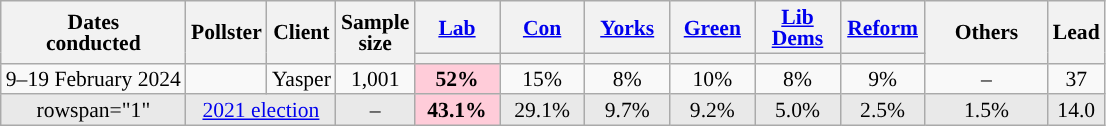<table class="wikitable sortable mw-datatable" style="text-align:center;font-size:90%;line-height:14px;">
<tr>
<th rowspan="2">Dates<br>conducted</th>
<th rowspan="2">Pollster</th>
<th rowspan="2">Client</th>
<th rowspan="2" data-sort-type="number">Sample<br>size</th>
<th class="unsortable" style="width:50px;"><a href='#'>Lab</a></th>
<th class="unsortable" style="width:50px;"><a href='#'>Con</a></th>
<th class="unsortable" style="width:50px;"><a href='#'>Yorks</a></th>
<th class="unsortable" style="width:50px;"><a href='#'>Green</a></th>
<th class="unsortable" style="width:50px;"><a href='#'>Lib Dems</a></th>
<th class="unsortable" style="width:50px;"><a href='#'>Reform</a></th>
<th rowspan="2" class="unsortable" style="width:75px;">Others</th>
<th rowspan="2" data-sort-type="number">Lead</th>
</tr>
<tr>
<th data-sort-type="number" style="background:"></th>
<th data-sort-type="number" style="background:"></th>
<th data-sort-type="number" style="background:"></th>
<th data-sort-type="number" style="background:"></th>
<th data-sort-type="number" style="background:"></th>
<th data-sort-type="number" style="background:"></th>
</tr>
<tr>
<td>9–19 February 2024</td>
<td></td>
<td>Yasper</td>
<td>1,001</td>
<td style="background:#FFCCD9;"><strong>52%</strong></td>
<td>15%</td>
<td>8%</td>
<td>10%</td>
<td>8%</td>
<td>9%</td>
<td>–</td>
<td style="background:">37</td>
</tr>
<tr style="background:#E9E9E9;">
<td>rowspan="1" </td>
<td colspan="2" rowspan="1"><a href='#'>2021 election</a></td>
<td>–</td>
<td style="background:#FFCCD9;"><strong>43.1%</strong></td>
<td>29.1%</td>
<td>9.7%</td>
<td>9.2%</td>
<td>5.0%</td>
<td>2.5%</td>
<td>1.5%</td>
<td style="background:">14.0</td>
</tr>
</table>
